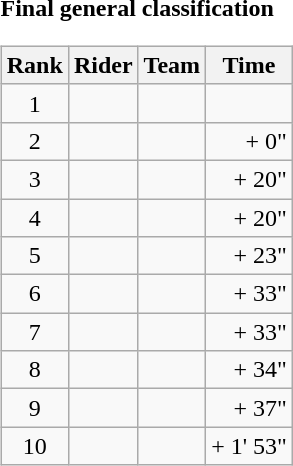<table>
<tr>
<td><strong>Final general classification</strong><br><table class="wikitable">
<tr>
<th scope="col">Rank</th>
<th scope="col">Rider</th>
<th scope="col">Team</th>
<th scope="col">Time</th>
</tr>
<tr>
<td style="text-align:center;">1</td>
<td></td>
<td></td>
<td style="text-align:right;"></td>
</tr>
<tr>
<td style="text-align:center;">2</td>
<td></td>
<td></td>
<td style="text-align:right;">+ 0"</td>
</tr>
<tr>
<td style="text-align:center;">3</td>
<td></td>
<td></td>
<td style="text-align:right;">+ 20"</td>
</tr>
<tr>
<td style="text-align:center;">4</td>
<td></td>
<td></td>
<td style="text-align:right;">+ 20"</td>
</tr>
<tr>
<td style="text-align:center;">5</td>
<td></td>
<td></td>
<td style="text-align:right;">+ 23"</td>
</tr>
<tr>
<td style="text-align:center;">6</td>
<td></td>
<td></td>
<td style="text-align:right;">+ 33"</td>
</tr>
<tr>
<td style="text-align:center;">7</td>
<td></td>
<td></td>
<td style="text-align:right;">+ 33"</td>
</tr>
<tr>
<td style="text-align:center;">8</td>
<td></td>
<td></td>
<td style="text-align:right;">+ 34"</td>
</tr>
<tr>
<td style="text-align:center;">9</td>
<td></td>
<td></td>
<td style="text-align:right;">+ 37"</td>
</tr>
<tr>
<td style="text-align:center;">10</td>
<td></td>
<td></td>
<td style="text-align:right;">+ 1' 53"</td>
</tr>
</table>
</td>
</tr>
</table>
